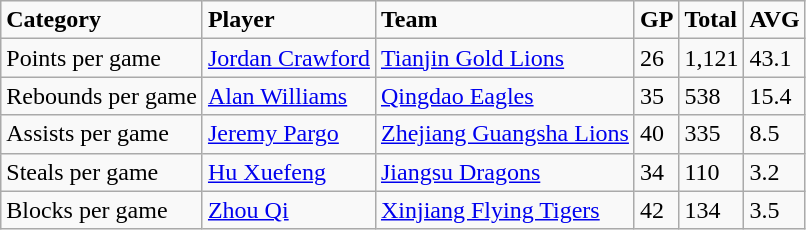<table class="wikitable" style="text-align:left">
<tr>
<td><strong>Category</strong></td>
<td><strong>Player</strong></td>
<td><strong>Team</strong></td>
<td><strong>GP</strong></td>
<td><strong>Total</strong></td>
<td><strong>AVG</strong></td>
</tr>
<tr>
<td>Points per game</td>
<td><a href='#'>Jordan Crawford</a></td>
<td><a href='#'>Tianjin Gold Lions</a></td>
<td>26</td>
<td>1,121</td>
<td>43.1</td>
</tr>
<tr>
<td>Rebounds per game</td>
<td><a href='#'>Alan Williams</a></td>
<td><a href='#'>Qingdao Eagles</a></td>
<td>35</td>
<td>538</td>
<td>15.4</td>
</tr>
<tr>
<td>Assists per game</td>
<td><a href='#'>Jeremy Pargo</a></td>
<td><a href='#'>Zhejiang Guangsha Lions</a></td>
<td>40</td>
<td>335</td>
<td>8.5</td>
</tr>
<tr>
<td>Steals per game</td>
<td><a href='#'>Hu Xuefeng</a></td>
<td><a href='#'>Jiangsu Dragons</a></td>
<td>34</td>
<td>110</td>
<td>3.2</td>
</tr>
<tr>
<td>Blocks per game</td>
<td><a href='#'>Zhou Qi</a></td>
<td><a href='#'>Xinjiang Flying Tigers</a></td>
<td>42</td>
<td>134</td>
<td>3.5</td>
</tr>
</table>
